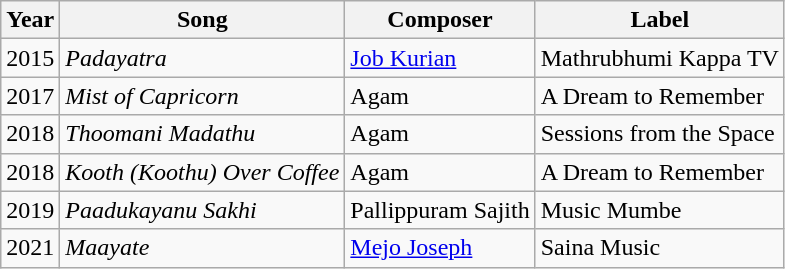<table class="wikitable">
<tr>
<th>Year</th>
<th>Song</th>
<th>Composer</th>
<th>Label</th>
</tr>
<tr>
<td>2015</td>
<td><em>Padayatra</em></td>
<td><a href='#'>Job Kurian</a></td>
<td>Mathrubhumi Kappa TV</td>
</tr>
<tr>
<td>2017</td>
<td><em>Mist of Capricorn</em></td>
<td>Agam</td>
<td>A Dream to Remember</td>
</tr>
<tr>
<td>2018</td>
<td><em>Thoomani Madathu</em></td>
<td>Agam</td>
<td>Sessions from the Space</td>
</tr>
<tr>
<td>2018</td>
<td><em>Kooth (Koothu) Over Coffee</em></td>
<td>Agam</td>
<td>A Dream to Remember</td>
</tr>
<tr>
<td>2019</td>
<td><em>Paadukayanu Sakhi</em></td>
<td>Pallippuram Sajith</td>
<td>Music Mumbe</td>
</tr>
<tr>
<td>2021</td>
<td><em>Maayate</em></td>
<td><a href='#'>Mejo Joseph</a></td>
<td>Saina Music</td>
</tr>
</table>
